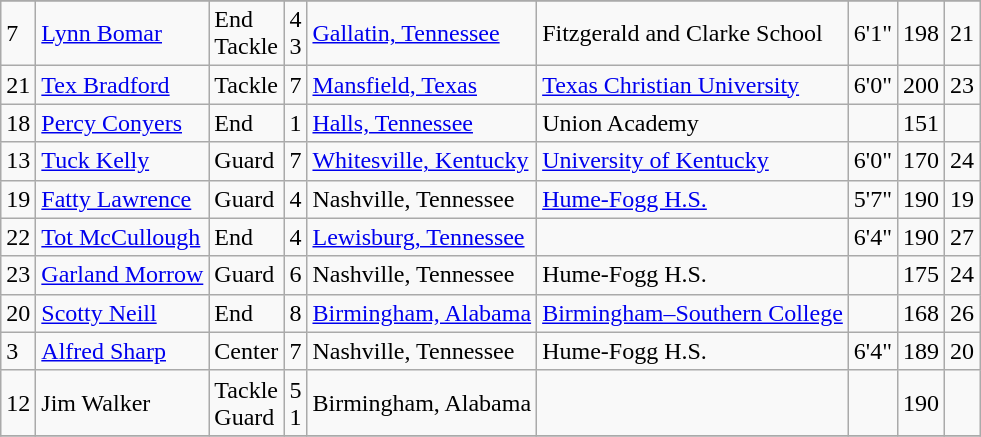<table class="wikitable">
<tr>
</tr>
<tr>
<td>7</td>
<td><a href='#'>Lynn Bomar</a></td>
<td>End<br>Tackle</td>
<td>4<br>3</td>
<td><a href='#'>Gallatin, Tennessee</a></td>
<td>Fitzgerald and Clarke School</td>
<td>6'1"</td>
<td>198</td>
<td>21</td>
</tr>
<tr>
<td>21</td>
<td><a href='#'>Tex Bradford</a></td>
<td>Tackle</td>
<td>7</td>
<td><a href='#'>Mansfield, Texas</a></td>
<td><a href='#'>Texas Christian University</a></td>
<td>6'0"</td>
<td>200</td>
<td>23</td>
</tr>
<tr>
<td>18</td>
<td><a href='#'>Percy Conyers</a></td>
<td>End</td>
<td>1</td>
<td><a href='#'>Halls, Tennessee</a></td>
<td>Union Academy</td>
<td></td>
<td>151</td>
<td></td>
</tr>
<tr>
<td>13</td>
<td><a href='#'>Tuck Kelly</a></td>
<td>Guard</td>
<td>7</td>
<td><a href='#'>Whitesville, Kentucky</a></td>
<td><a href='#'>University of Kentucky</a></td>
<td>6'0"</td>
<td>170</td>
<td>24</td>
</tr>
<tr>
<td>19</td>
<td><a href='#'>Fatty Lawrence</a></td>
<td>Guard</td>
<td>4</td>
<td>Nashville, Tennessee</td>
<td><a href='#'>Hume-Fogg H.S.</a></td>
<td>5'7"</td>
<td>190</td>
<td>19</td>
</tr>
<tr>
<td>22</td>
<td><a href='#'>Tot McCullough</a></td>
<td>End</td>
<td>4</td>
<td><a href='#'>Lewisburg, Tennessee</a></td>
<td></td>
<td>6'4"</td>
<td>190</td>
<td>27</td>
</tr>
<tr>
<td>23</td>
<td><a href='#'>Garland Morrow</a></td>
<td>Guard</td>
<td>6</td>
<td>Nashville, Tennessee</td>
<td>Hume-Fogg H.S.</td>
<td></td>
<td>175</td>
<td>24</td>
</tr>
<tr>
<td>20</td>
<td><a href='#'>Scotty Neill</a></td>
<td>End</td>
<td>8</td>
<td><a href='#'>Birmingham, Alabama</a></td>
<td><a href='#'>Birmingham–Southern College</a></td>
<td></td>
<td>168</td>
<td>26</td>
</tr>
<tr>
<td>3</td>
<td><a href='#'>Alfred Sharp</a></td>
<td>Center</td>
<td>7</td>
<td>Nashville, Tennessee</td>
<td>Hume-Fogg H.S.</td>
<td>6'4"</td>
<td>189</td>
<td>20</td>
</tr>
<tr>
<td>12</td>
<td>Jim Walker</td>
<td>Tackle<br>Guard</td>
<td>5<br>1</td>
<td>Birmingham, Alabama</td>
<td></td>
<td></td>
<td>190</td>
<td></td>
</tr>
<tr>
</tr>
</table>
